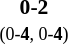<table style="width:100%;" cellspacing="1">
<tr>
<th width=25%></th>
<th width=10%></th>
<th width=25%></th>
</tr>
<tr style=font-size:90%>
<td align=right></td>
<td align=center><strong> 0-2 </strong><br><small>(0-<strong>4</strong>, 0-<strong>4</strong>)</small></td>
<td><strong></strong></td>
</tr>
</table>
